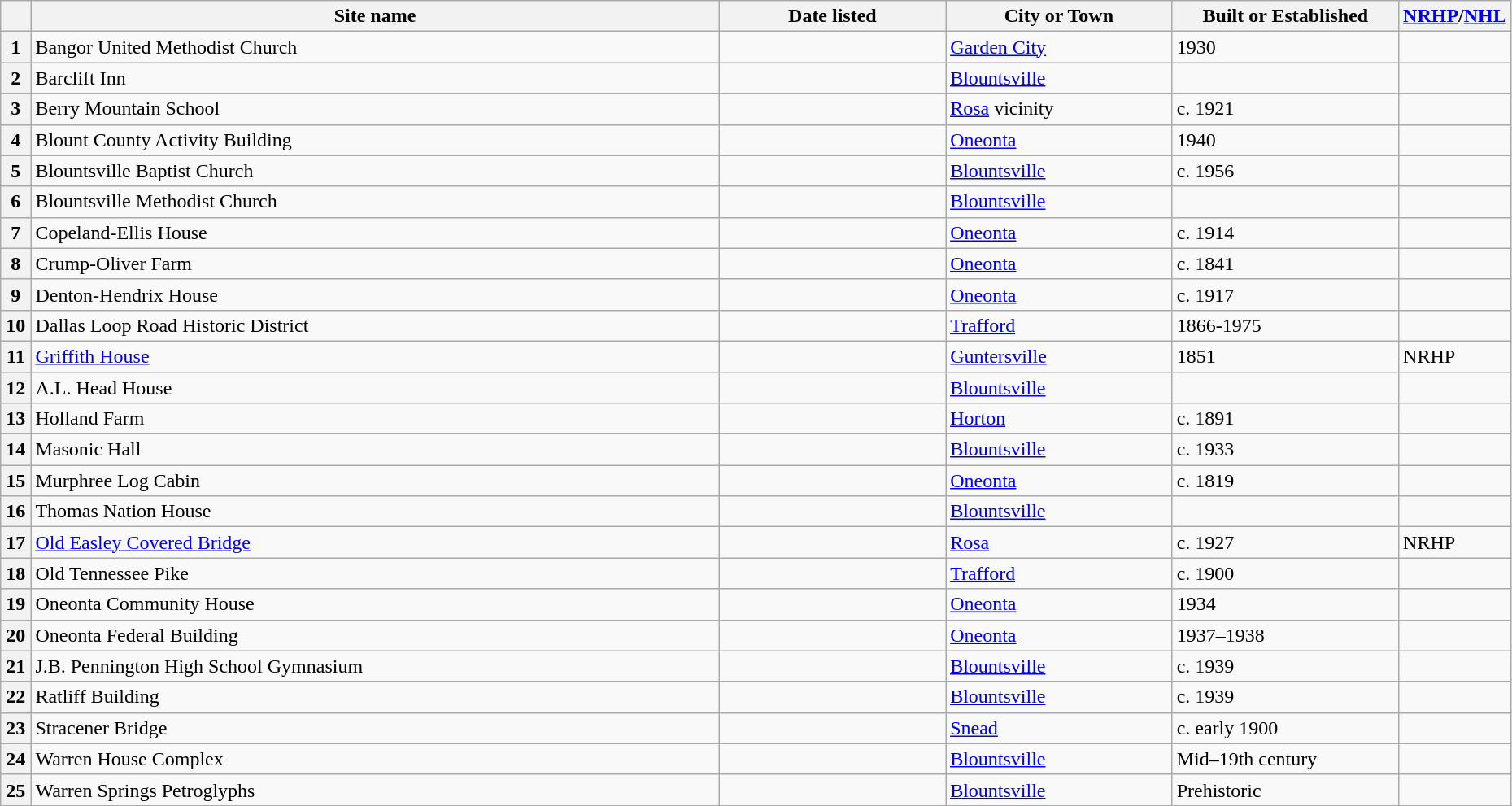<table class="wikitable" style="width:98%">
<tr>
<th width = 2% ></th>
<th>Site name</th>
<th width = 15% >Date listed</th>
<th width = 15% >City or Town</th>
<th width = 15% >Built or Established</th>
<th width = 5%  ><a href='#'>NRHP</a>/<a href='#'>NHL</a></th>
</tr>
<tr ->
<th>1</th>
<td>Bangor United Methodist Church</td>
<td></td>
<td><a href='#'>Garden City</a></td>
<td>1930</td>
<td></td>
</tr>
<tr ->
<th>2</th>
<td>Barclift Inn</td>
<td></td>
<td><a href='#'>Blountsville</a></td>
<td></td>
<td></td>
</tr>
<tr ->
<th>3</th>
<td>Berry Mountain School</td>
<td></td>
<td><a href='#'>Rosa</a> vicinity</td>
<td>c. 1921</td>
<td></td>
</tr>
<tr ->
<th>4</th>
<td>Blount County Activity Building</td>
<td></td>
<td><a href='#'>Oneonta</a></td>
<td>1940</td>
<td></td>
</tr>
<tr ->
<th>5</th>
<td>Blountsville Baptist Church</td>
<td></td>
<td><a href='#'>Blountsville</a></td>
<td>c. 1956</td>
<td></td>
</tr>
<tr ->
<th>6</th>
<td>Blountsville Methodist Church</td>
<td></td>
<td><a href='#'>Blountsville</a></td>
<td></td>
<td></td>
</tr>
<tr ->
<th>7</th>
<td>Copeland-Ellis House</td>
<td></td>
<td><a href='#'>Oneonta</a></td>
<td>c. 1914</td>
<td></td>
</tr>
<tr ->
<th>8</th>
<td>Crump-Oliver Farm</td>
<td></td>
<td><a href='#'>Oneonta</a></td>
<td>c. 1841</td>
<td></td>
</tr>
<tr ->
<th>9</th>
<td>Denton-Hendrix House</td>
<td></td>
<td><a href='#'>Oneonta</a></td>
<td>c. 1917</td>
<td></td>
</tr>
<tr ->
<th>10</th>
<td>Dallas Loop Road Historic District</td>
<td></td>
<td><a href='#'>Trafford</a></td>
<td>1866-1975</td>
<td></td>
</tr>
<tr ->
<th>11</th>
<td><a href='#'>Griffith House</a></td>
<td></td>
<td><a href='#'>Guntersville</a></td>
<td>1851</td>
<td>NRHP</td>
</tr>
<tr ->
<th>12</th>
<td>A.L. Head House</td>
<td></td>
<td><a href='#'>Blountsville</a></td>
<td></td>
<td></td>
</tr>
<tr ->
<th>13</th>
<td>Holland Farm</td>
<td></td>
<td><a href='#'>Horton</a></td>
<td>c. 1891</td>
<td></td>
</tr>
<tr ->
<th>14</th>
<td>Masonic Hall</td>
<td></td>
<td><a href='#'>Blountsville</a></td>
<td>c. 1933</td>
<td></td>
</tr>
<tr ->
<th>15</th>
<td>Murphree Log Cabin</td>
<td></td>
<td><a href='#'>Oneonta</a></td>
<td>c. 1819</td>
<td></td>
</tr>
<tr ->
<th>16</th>
<td>Thomas Nation House</td>
<td></td>
<td><a href='#'>Blountsville</a></td>
<td></td>
<td></td>
</tr>
<tr ->
<th>17</th>
<td><a href='#'>Old Easley Covered Bridge</a></td>
<td></td>
<td><a href='#'>Rosa</a></td>
<td>c. 1927</td>
<td>NRHP</td>
</tr>
<tr ->
<th>18</th>
<td>Old Tennessee Pike</td>
<td></td>
<td><a href='#'>Trafford</a></td>
<td>c. 1900</td>
<td></td>
</tr>
<tr ->
<th>19</th>
<td>Oneonta Community House</td>
<td></td>
<td><a href='#'>Oneonta</a></td>
<td>1934</td>
<td></td>
</tr>
<tr ->
<th>20</th>
<td>Oneonta Federal Building</td>
<td></td>
<td><a href='#'>Oneonta</a></td>
<td>1937–1938</td>
<td></td>
</tr>
<tr ->
<th>21</th>
<td>J.B. Pennington High School Gymnasium</td>
<td></td>
<td><a href='#'>Blountsville</a></td>
<td>c. 1939</td>
<td></td>
</tr>
<tr ->
<th>22</th>
<td>Ratliff Building</td>
<td></td>
<td><a href='#'>Blountsville</a></td>
<td>c. 1939</td>
<td></td>
</tr>
<tr ->
<th>23</th>
<td>Stracener Bridge</td>
<td></td>
<td><a href='#'>Snead</a></td>
<td>c. early 1900</td>
<td></td>
</tr>
<tr ->
<th>24</th>
<td>Warren House Complex</td>
<td></td>
<td><a href='#'>Blountsville</a></td>
<td>Mid–19th century</td>
<td></td>
</tr>
<tr ->
<th>25</th>
<td>Warren Springs Petroglyphs</td>
<td></td>
<td><a href='#'>Blountsville</a></td>
<td>Prehistoric</td>
<td></td>
</tr>
</table>
